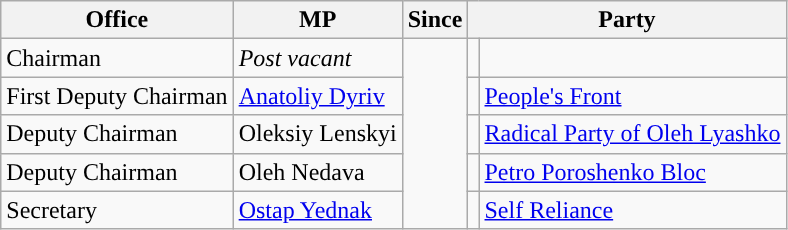<table class=wikitable>
<tr>
<th>Office</th>
<th>MP</th>
<th>Since</th>
<th colspan=2>Party</th>
</tr>
<tr>
<td>Chairman</td>
<td><em>Post vacant</em></td>
<td rowspan=6></td>
<td></td>
<td></td>
</tr>
<tr>
<td>First Deputy Chairman</td>
<td><a href='#'>Anatoliy Dyriv</a></td>
<td style="background-color:"></td>
<td><a href='#'>People's Front</a></td>
</tr>
<tr>
<td>Deputy Chairman</td>
<td>Oleksiy Lenskyi</td>
<td style="background-color:"></td>
<td><a href='#'>Radical Party of Oleh Lyashko</a></td>
</tr>
<tr>
<td>Deputy Chairman</td>
<td>Oleh Nedava</td>
<td style="background-color:"></td>
<td><a href='#'>Petro Poroshenko Bloc</a></td>
</tr>
<tr>
<td>Secretary</td>
<td><a href='#'>Ostap Yednak</a></td>
<td style="background-color:"></td>
<td><a href='#'>Self Reliance</a></td>
</tr>
</table>
